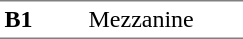<table border=0 cellspacing=0 cellpadding=3>
<tr>
<td style="border-bottom:solid 1px gray;border-top:solid 1px gray;" width=50 valign=top><strong>B1</strong></td>
<td style="border-top:solid 1px gray;border-bottom:solid 1px gray;" width=100 valign=top>Mezzanine</td>
</tr>
</table>
